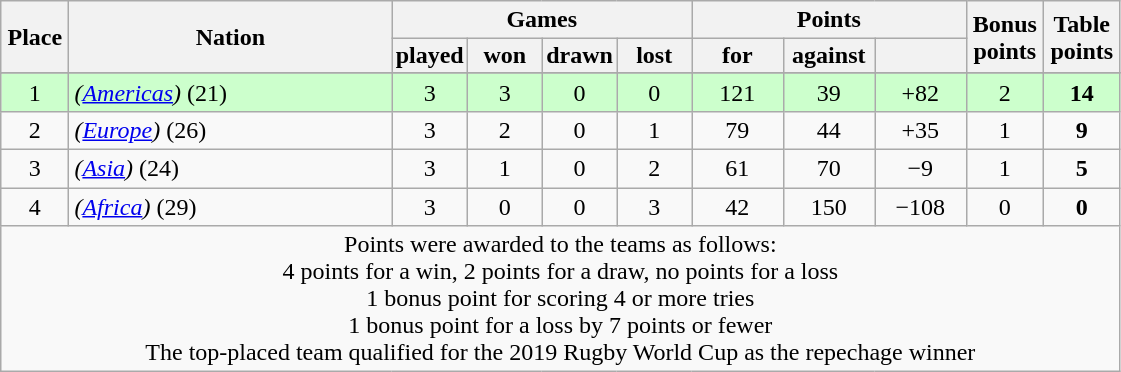<table class="wikitable">
<tr>
<th rowspan=2 style="width:2em; padding:4px;">Place</th>
<th rowspan=2 style="width:13em;">Nation</th>
<th colspan=4>Games</th>
<th colspan=3>Points</th>
<th rowspan=2 style="width:2em; padding:4px;">Bonus<br>points</th>
<th rowspan=2 style="width:2em; padding:4px;">Table<br>points</th>
</tr>
<tr>
<th style="width:2.8em; padding:2px;">played</th>
<th style="width:2.8em; padding:2px;">won</th>
<th style="width:2.8em; padding:2px;">drawn</th>
<th style="width:2.8em; padding:2px;">lost</th>
<th style="width:3.5em; padding:2px;">for</th>
<th style="width:3.5em; padding:2px;">against</th>
<th style="width:3.5em; padding:2px;"></th>
</tr>
<tr>
</tr>
<tr align=center bgcolor=ccffcc>
<td>1</td>
<td align=left>  <em>(<a href='#'>Americas</a>)</em> (21)</td>
<td>3</td>
<td>3</td>
<td>0</td>
<td>0</td>
<td>121</td>
<td>39</td>
<td>+82</td>
<td>2</td>
<td><strong>14</strong></td>
</tr>
<tr align=center>
<td>2</td>
<td align=left> <em>(<a href='#'>Europe</a>)</em> (26)</td>
<td>3</td>
<td>2</td>
<td>0</td>
<td>1</td>
<td>79</td>
<td>44</td>
<td>+35</td>
<td>1</td>
<td><strong>9</strong></td>
</tr>
<tr align=center>
<td>3</td>
<td align=left> <em>(<a href='#'>Asia</a>)</em> (24)</td>
<td>3</td>
<td>1</td>
<td>0</td>
<td>2</td>
<td>61</td>
<td>70</td>
<td>−9</td>
<td>1</td>
<td><strong>5</strong></td>
</tr>
<tr align=center>
<td>4</td>
<td align=left> <em>(<a href='#'>Africa</a>)</em> (29)</td>
<td>3</td>
<td>0</td>
<td>0</td>
<td>3</td>
<td>42</td>
<td>150</td>
<td>−108</td>
<td>0</td>
<td><strong>0</strong></td>
</tr>
<tr>
<td colspan="100%" style="text-align:center;">Points were awarded to the teams as follows:<br>4 points for a win, 2 points for a draw, no points for a loss<br>1 bonus point for scoring 4 or more tries<br>1 bonus point for a loss by 7 points or fewer<br> <span>The top-placed team qualified for the 2019 Rugby World Cup as the repechage winner</span></td>
</tr>
</table>
